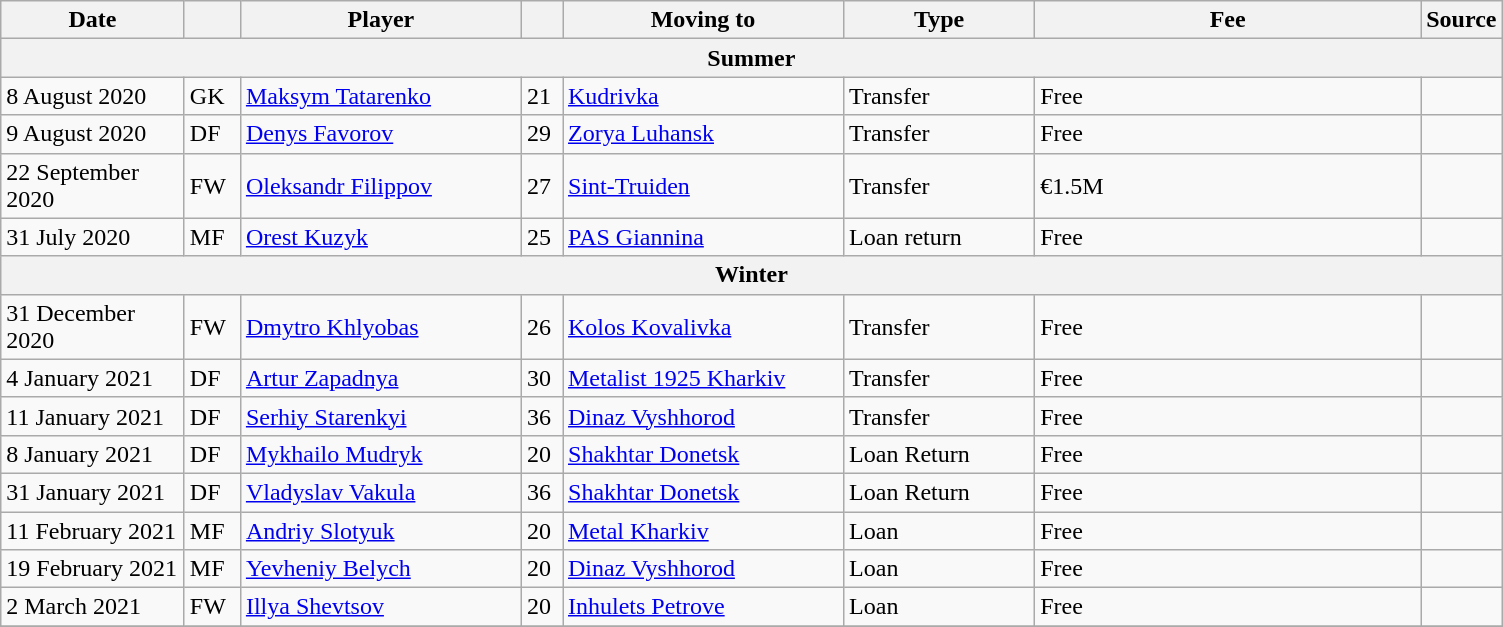<table class="wikitable sortable">
<tr>
<th style="width:115px;">Date</th>
<th style="width:30px;"></th>
<th style="width:180px;">Player</th>
<th style="width:20px;"></th>
<th style="width:180px;">Moving to</th>
<th style="width:120px;" class="unsortable">Type</th>
<th style="width:250px;" class="unsortable">Fee</th>
<th style="width:20px;">Source</th>
</tr>
<tr>
<th colspan=8>Summer</th>
</tr>
<tr>
<td>8 August 2020</td>
<td>GK</td>
<td> <a href='#'>Maksym Tatarenko</a></td>
<td>21</td>
<td> <a href='#'>Kudrivka</a></td>
<td>Transfer</td>
<td>Free</td>
<td></td>
</tr>
<tr>
<td>9 August 2020</td>
<td>DF</td>
<td> <a href='#'>Denys Favorov</a></td>
<td>29</td>
<td> <a href='#'>Zorya Luhansk</a></td>
<td>Transfer</td>
<td>Free</td>
<td></td>
</tr>
<tr>
<td>22 September 2020</td>
<td>FW</td>
<td> <a href='#'>Oleksandr Filippov</a></td>
<td>27</td>
<td> <a href='#'>Sint-Truiden</a></td>
<td>Transfer</td>
<td>€1.5M</td>
<td></td>
</tr>
<tr>
<td>31 July 2020</td>
<td>MF</td>
<td> <a href='#'>Orest Kuzyk</a></td>
<td>25</td>
<td> <a href='#'>PAS Giannina</a></td>
<td>Loan return</td>
<td>Free</td>
<td></td>
</tr>
<tr>
<th colspan=8>Winter</th>
</tr>
<tr>
<td>31 December 2020</td>
<td>FW</td>
<td> <a href='#'>Dmytro Khlyobas</a></td>
<td>26</td>
<td> <a href='#'>Kolos Kovalivka</a></td>
<td>Transfer</td>
<td>Free</td>
<td></td>
</tr>
<tr>
<td>4 January 2021</td>
<td>DF</td>
<td> <a href='#'>Artur Zapadnya</a></td>
<td>30</td>
<td> <a href='#'>Metalist 1925 Kharkiv</a></td>
<td>Transfer</td>
<td>Free</td>
<td></td>
</tr>
<tr>
<td>11 January 2021</td>
<td>DF</td>
<td> <a href='#'>Serhiy Starenkyi</a></td>
<td>36</td>
<td> <a href='#'>Dinaz Vyshhorod</a></td>
<td>Transfer</td>
<td>Free</td>
<td></td>
</tr>
<tr>
<td>8 January 2021</td>
<td>DF</td>
<td> <a href='#'>Mykhailo Mudryk</a></td>
<td>20</td>
<td> <a href='#'>Shakhtar Donetsk</a></td>
<td>Loan Return</td>
<td>Free</td>
<td></td>
</tr>
<tr>
<td>31 January 2021</td>
<td>DF</td>
<td> <a href='#'>Vladyslav Vakula</a></td>
<td>36</td>
<td> <a href='#'>Shakhtar Donetsk</a></td>
<td>Loan Return</td>
<td>Free</td>
<td></td>
</tr>
<tr>
<td>11 February 2021</td>
<td>MF</td>
<td> <a href='#'>Andriy Slotyuk</a></td>
<td>20</td>
<td> <a href='#'>Metal Kharkiv</a></td>
<td>Loan</td>
<td>Free</td>
<td></td>
</tr>
<tr>
<td>19 February 2021</td>
<td>MF</td>
<td> <a href='#'>Yevheniy Belych</a></td>
<td>20</td>
<td> <a href='#'>Dinaz Vyshhorod</a></td>
<td>Loan</td>
<td>Free</td>
<td></td>
</tr>
<tr>
<td>2 March 2021</td>
<td>FW</td>
<td> <a href='#'>Illya Shevtsov</a></td>
<td>20</td>
<td> <a href='#'>Inhulets Petrove</a></td>
<td>Loan</td>
<td>Free</td>
<td></td>
</tr>
<tr>
</tr>
</table>
